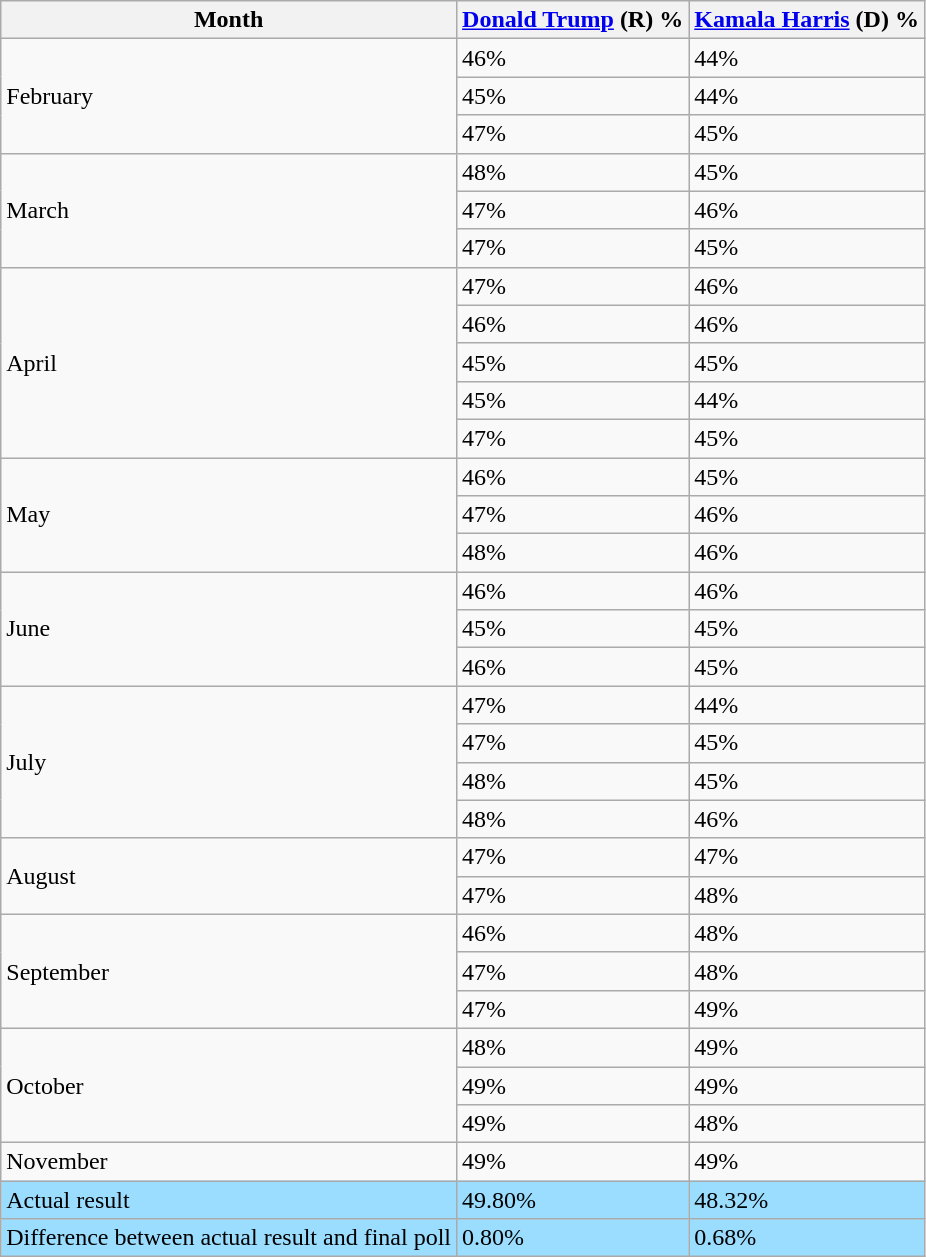<table class="wikitable">
<tr>
<th>Month</th>
<th><a href='#'>Donald Trump</a> (R) %</th>
<th><a href='#'>Kamala Harris</a>  (D) %</th>
</tr>
<tr>
<td rowspan="3">February</td>
<td>46%</td>
<td>44%</td>
</tr>
<tr>
<td>45%</td>
<td>44%</td>
</tr>
<tr>
<td>47%</td>
<td>45%</td>
</tr>
<tr>
<td rowspan="3">March</td>
<td>48%</td>
<td>45%</td>
</tr>
<tr>
<td>47%</td>
<td>46%</td>
</tr>
<tr>
<td>47%</td>
<td>45%</td>
</tr>
<tr>
<td rowspan="5">April</td>
<td>47%</td>
<td>46%</td>
</tr>
<tr>
<td>46%</td>
<td>46%</td>
</tr>
<tr>
<td>45%</td>
<td>45%</td>
</tr>
<tr>
<td>45%</td>
<td>44%</td>
</tr>
<tr>
<td>47%</td>
<td>45%</td>
</tr>
<tr>
<td rowspan="3">May</td>
<td>46%</td>
<td>45%</td>
</tr>
<tr>
<td>47%</td>
<td>46%</td>
</tr>
<tr>
<td>48%</td>
<td>46%</td>
</tr>
<tr>
<td rowspan="3">June</td>
<td>46%</td>
<td>46%</td>
</tr>
<tr>
<td>45%</td>
<td>45%</td>
</tr>
<tr>
<td>46%</td>
<td>45%</td>
</tr>
<tr>
<td rowspan="4">July</td>
<td>47%</td>
<td>44%</td>
</tr>
<tr>
<td>47%</td>
<td>45%</td>
</tr>
<tr>
<td>48%</td>
<td>45%</td>
</tr>
<tr>
<td>48%</td>
<td>46%</td>
</tr>
<tr>
<td rowspan="2">August</td>
<td>47%</td>
<td>47%</td>
</tr>
<tr>
<td>47%</td>
<td>48%</td>
</tr>
<tr>
<td rowspan="3">September</td>
<td>46%</td>
<td>48%</td>
</tr>
<tr>
<td>47%</td>
<td>48%</td>
</tr>
<tr>
<td>47%</td>
<td>49%</td>
</tr>
<tr>
<td rowspan="3">October</td>
<td>48%</td>
<td>49%</td>
</tr>
<tr>
<td>49%</td>
<td>49%</td>
</tr>
<tr>
<td>49%</td>
<td>48%</td>
</tr>
<tr>
<td>November</td>
<td>49%</td>
<td>49%</td>
</tr>
<tr style="background:#9bddff;">
<td>Actual result</td>
<td>49.80%</td>
<td>48.32%</td>
</tr>
<tr style="background:#9bddff;">
<td>Difference between actual result and final poll</td>
<td>0.80%</td>
<td>0.68%</td>
</tr>
</table>
